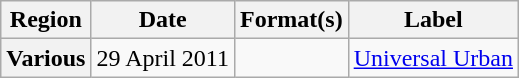<table class="wikitable plainrowheaders">
<tr>
<th scope="col">Region</th>
<th scope="col">Date</th>
<th scope="col">Format(s)</th>
<th scope="col">Label</th>
</tr>
<tr>
<th scope="row">Various</th>
<td>29 April 2011</td>
<td></td>
<td><a href='#'>Universal Urban</a></td>
</tr>
</table>
